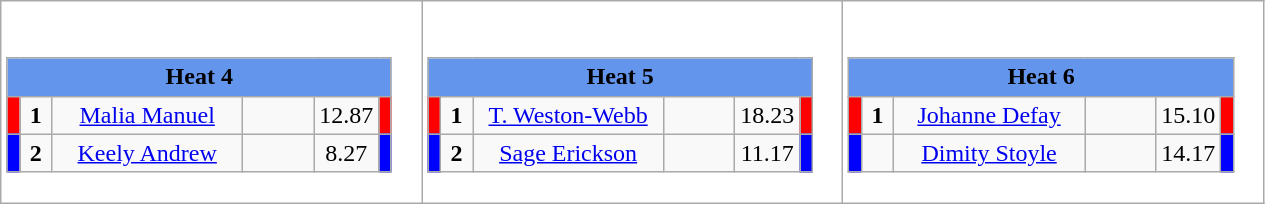<table class="wikitable" style="background:#fff;">
<tr>
<td><div><br><table class="wikitable">
<tr>
<td colspan="6"  style="text-align:center; background:#6495ed;"><strong>Heat 4</strong></td>
</tr>
<tr>
<td style="width:01px; background: #f00;"></td>
<td style="width:14px; text-align:center;"><strong>1</strong></td>
<td style="width:120px; text-align:center;"><a href='#'>Malia Manuel</a></td>
<td style="width:40px; text-align:center;"></td>
<td style="width:20px; text-align:center;">12.87</td>
<td style="width:01px; background: #f00;"></td>
</tr>
<tr>
<td style="width:01px; background: #00f;"></td>
<td style="width:14px; text-align:center;"><strong>2</strong></td>
<td style="width:120px; text-align:center;"><a href='#'>Keely Andrew</a></td>
<td style="width:40px; text-align:center;"></td>
<td style="width:20px; text-align:center;">8.27</td>
<td style="width:01px; background: #00f;"></td>
</tr>
</table>
</div></td>
<td><div><br><table class="wikitable">
<tr>
<td colspan="6"  style="text-align:center; background:#6495ed;"><strong>Heat 5</strong></td>
</tr>
<tr>
<td style="width:01px; background: #f00;"></td>
<td style="width:14px; text-align:center;"><strong>1</strong></td>
<td style="width:120px; text-align:center;"><a href='#'>T. Weston-Webb</a></td>
<td style="width:40px; text-align:center;"></td>
<td style="width:20px; text-align:center;">18.23</td>
<td style="width:01px; background: #f00;"></td>
</tr>
<tr>
<td style="width:01px; background: #00f;"></td>
<td style="width:14px; text-align:center;"><strong>2</strong></td>
<td style="width:120px; text-align:center;"><a href='#'>Sage Erickson</a></td>
<td style="width:40px; text-align:center;"></td>
<td style="width:20px; text-align:center;">11.17</td>
<td style="width:01px; background: #00f;"></td>
</tr>
</table>
</div></td>
<td><div><br><table class="wikitable">
<tr>
<td colspan="6"  style="text-align:center; background:#6495ed;"><strong>Heat 6</strong></td>
</tr>
<tr>
<td style="width:01px; background: #f00;"></td>
<td style="width:14px; text-align:center;"><strong>1</strong></td>
<td style="width:120px; text-align:center;"><a href='#'>Johanne Defay</a></td>
<td style="width:40px; text-align:center;"></td>
<td style="width:20px; text-align:center;">15.10</td>
<td style="width:01px; background: #f00;"></td>
</tr>
<tr>
<td style="width:01px; background: #00f;"></td>
<td style="width:14px; text-align:center;"></td>
<td style="width:120px; text-align:center;"><a href='#'>Dimity Stoyle</a></td>
<td style="width:40px; text-align:center;"></td>
<td style="width:20px; text-align:center;">14.17</td>
<td style="width:01px; background: #00f;"></td>
</tr>
</table>
</div></td>
</tr>
</table>
